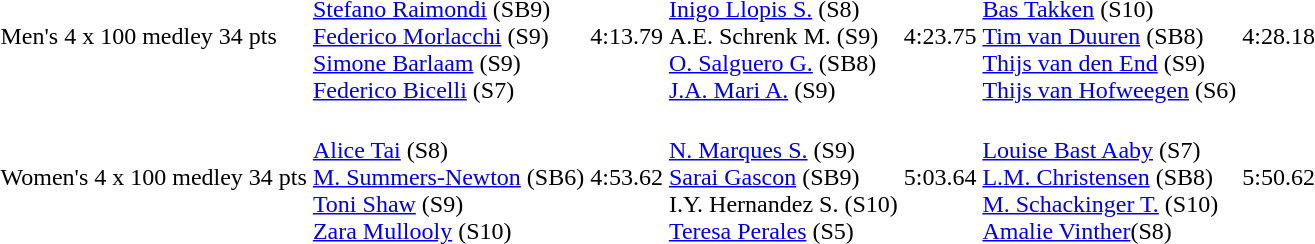<table>
<tr>
<td>Men's 4 x 100 medley 34 pts </td>
<td> <br><a href='#'>Stefano Raimondi</a> (SB9)<br><a href='#'>Federico Morlacchi</a> (S9)<br><a href='#'>Simone Barlaam</a> (S9)<br><a href='#'>Federico Bicelli</a> (S7)</td>
<td>4:13.79</td>
<td> <br><a href='#'>Inigo Llopis S.</a> (S8)<br>A.E. Schrenk M. (S9)<br><a href='#'>O. Salguero G.</a> (SB8)<br><a href='#'>J.A. Mari A.</a> (S9)</td>
<td>4:23.75</td>
<td> <br><a href='#'>Bas Takken</a> (S10)<br><a href='#'>Tim van Duuren</a> (SB8)<br><a href='#'>Thijs van den End</a> (S9)<br><a href='#'>Thijs van Hofweegen</a> (S6)</td>
<td>4:28.18</td>
</tr>
<tr>
<td>Women's 4 x 100 medley 34 pts </td>
<td> <br><a href='#'>Alice Tai</a> (S8)<br><a href='#'>M. Summers-Newton</a> (SB6)<br><a href='#'>Toni Shaw</a> (S9)<br><a href='#'>Zara Mullooly</a> (S10)</td>
<td>4:53.62</td>
<td>  <br><a href='#'>N. Marques S.</a> (S9)<br><a href='#'>Sarai Gascon</a> (SB9) <br>I.Y. Hernandez S. (S10)<br><a href='#'>Teresa Perales</a> (S5)</td>
<td>5:03.64</td>
<td>  <br><a href='#'>Louise Bast Aaby</a> (S7)<br><a href='#'>L.M. Christensen</a> (SB8)<br><a href='#'>M. Schackinger T.</a> (S10)<br><a href='#'>Amalie Vinther</a>(S8)</td>
<td>5:50.62</td>
</tr>
<tr>
<td colspan=7></td>
</tr>
</table>
